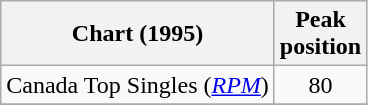<table class="wikitable">
<tr>
<th>Chart (1995)</th>
<th>Peak<br>position</th>
</tr>
<tr>
<td>Canada Top Singles (<em><a href='#'>RPM</a></em>)</td>
<td align="center">80</td>
</tr>
<tr>
</tr>
</table>
